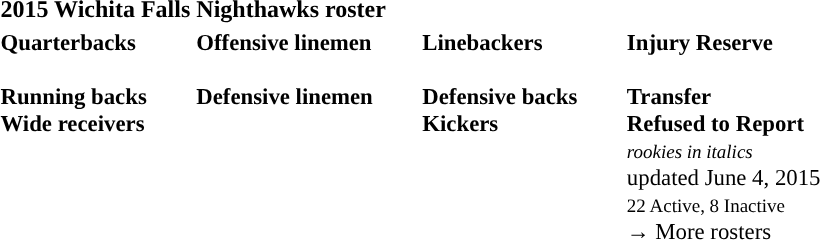<table class="toccolours" style="text-align: left;">
<tr>
<th colspan="7"><strong>2015 Wichita Falls Nighthawks roster</strong></th>
</tr>
<tr>
<td style="font-size: 95%;vertical-align:top;"><strong>Quarterbacks</strong><br><br><strong>Running backs</strong>
<br><strong>Wide receivers</strong>


</td>
<td style="width: 25px;"></td>
<td style="font-size: 95%;vertical-align:top;"><strong>Offensive linemen</strong><br>


<br><strong>Defensive linemen</strong>



</td>
<td style="width: 25px;"></td>
<td style="font-size: 95%;vertical-align:top;"><strong>Linebackers</strong><br><br><strong>Defensive backs</strong>






<br><strong>Kickers</strong>
</td>
<td style="width: 25px;"></td>
<td style="font-size: 95%;vertical-align:top;"><strong>Injury Reserve</strong><br>

<br><strong>Transfer</strong>
<br><strong>Refused to Report</strong>



<br><small><em>rookies in italics</em></small><br>
 updated June 4, 2015<br>
<small>22 Active, 8 Inactive</small><br>→ More rosters</td>
</tr>
<tr>
</tr>
</table>
